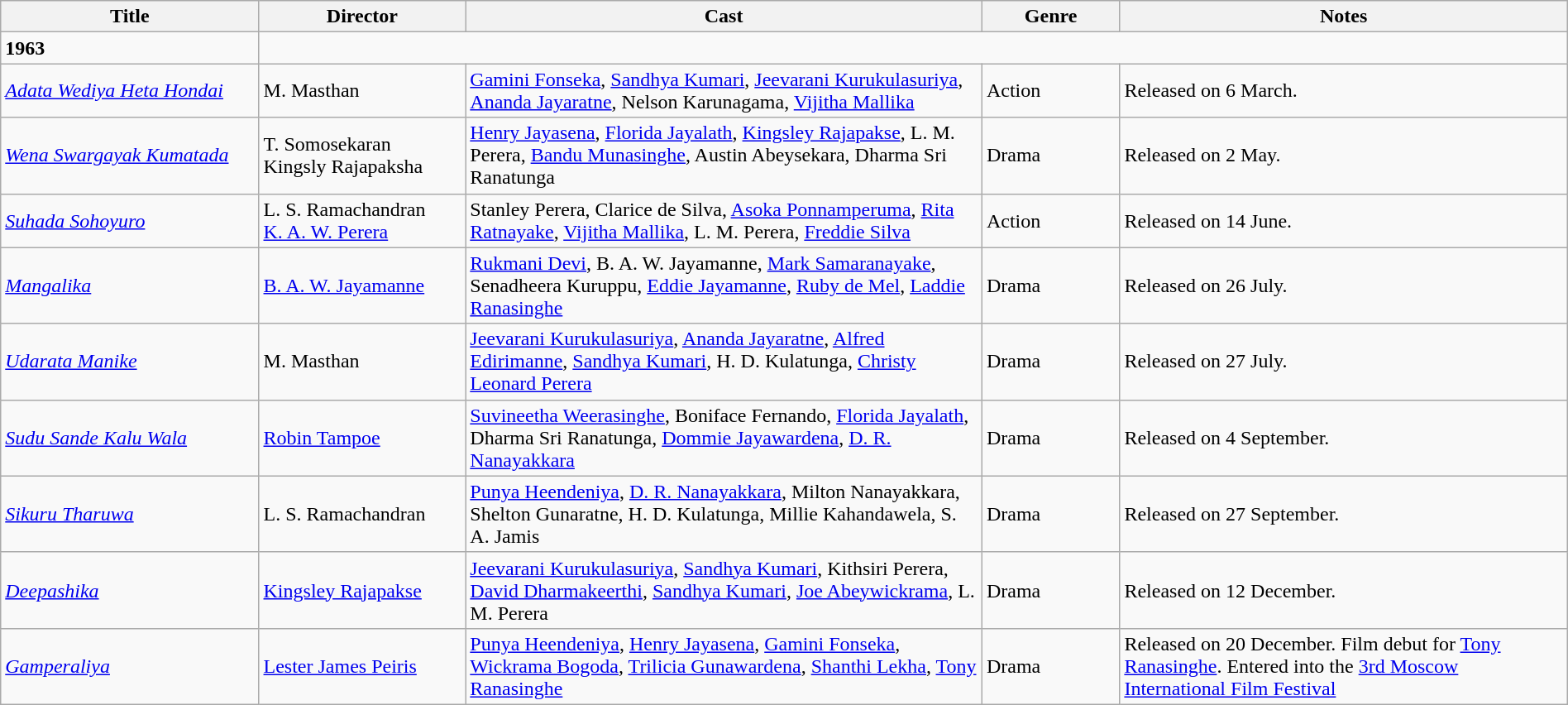<table class="wikitable" width="100%">
<tr>
<th width=15%>Title</th>
<th width=12%>Director</th>
<th width=30%>Cast</th>
<th width=8%>Genre</th>
<th width=26%>Notes</th>
</tr>
<tr>
<td><strong>1963</strong></td>
</tr>
<tr>
<td><em><a href='#'>Adata Wediya Heta Hondai</a></em></td>
<td>M. Masthan</td>
<td><a href='#'>Gamini Fonseka</a>, <a href='#'>Sandhya Kumari</a>, <a href='#'>Jeevarani Kurukulasuriya</a>, <a href='#'>Ananda Jayaratne</a>, Nelson Karunagama, <a href='#'>Vijitha Mallika</a></td>
<td>Action</td>
<td>Released on 6 March.</td>
</tr>
<tr>
<td><em><a href='#'>Wena Swargayak Kumatada</a></em></td>
<td>T. Somosekaran<br> Kingsly Rajapaksha</td>
<td><a href='#'>Henry Jayasena</a>, <a href='#'>Florida Jayalath</a>, <a href='#'>Kingsley Rajapakse</a>, L. M. Perera, <a href='#'>Bandu Munasinghe</a>, Austin Abeysekara, Dharma Sri Ranatunga</td>
<td>Drama</td>
<td>Released on 2 May.</td>
</tr>
<tr>
<td><em><a href='#'>Suhada Sohoyuro</a></em></td>
<td>L. S. Ramachandran <br> <a href='#'>K. A. W. Perera</a></td>
<td>Stanley Perera, Clarice de Silva, <a href='#'>Asoka Ponnamperuma</a>, <a href='#'>Rita Ratnayake</a>, <a href='#'>Vijitha Mallika</a>, L. M. Perera, <a href='#'>Freddie Silva</a></td>
<td>Action</td>
<td>Released on 14 June.</td>
</tr>
<tr>
<td><em><a href='#'>Mangalika</a></em></td>
<td><a href='#'>B. A. W. Jayamanne</a></td>
<td><a href='#'>Rukmani Devi</a>, B. A. W. Jayamanne, <a href='#'>Mark Samaranayake</a>, Senadheera Kuruppu, <a href='#'>Eddie Jayamanne</a>, <a href='#'>Ruby de Mel</a>, <a href='#'>Laddie Ranasinghe</a></td>
<td>Drama</td>
<td>Released on 26 July.</td>
</tr>
<tr>
<td><em><a href='#'>Udarata Manike</a></em></td>
<td>M. Masthan</td>
<td><a href='#'>Jeevarani Kurukulasuriya</a>, <a href='#'>Ananda Jayaratne</a>, <a href='#'>Alfred Edirimanne</a>, <a href='#'>Sandhya Kumari</a>, H. D. Kulatunga, <a href='#'>Christy Leonard Perera</a></td>
<td>Drama</td>
<td>Released on 27 July.</td>
</tr>
<tr>
<td><em><a href='#'>Sudu Sande Kalu Wala</a></em></td>
<td><a href='#'>Robin Tampoe</a></td>
<td><a href='#'>Suvineetha Weerasinghe</a>, Boniface Fernando, <a href='#'>Florida Jayalath</a>, Dharma Sri Ranatunga, <a href='#'>Dommie Jayawardena</a>, <a href='#'>D. R. Nanayakkara</a></td>
<td>Drama</td>
<td>Released on 4 September.</td>
</tr>
<tr>
<td><em><a href='#'>Sikuru Tharuwa</a></em></td>
<td>L. S. Ramachandran</td>
<td><a href='#'>Punya Heendeniya</a>, <a href='#'>D. R. Nanayakkara</a>, Milton Nanayakkara, Shelton Gunaratne, H. D. Kulatunga, Millie Kahandawela, S. A. Jamis</td>
<td>Drama</td>
<td>Released on 27 September.</td>
</tr>
<tr>
<td><em><a href='#'>Deepashika</a></em></td>
<td><a href='#'>Kingsley Rajapakse</a></td>
<td><a href='#'>Jeevarani Kurukulasuriya</a>, <a href='#'>Sandhya Kumari</a>, Kithsiri Perera, <a href='#'>David Dharmakeerthi</a>, <a href='#'>Sandhya Kumari</a>, <a href='#'>Joe Abeywickrama</a>, L. M. Perera</td>
<td>Drama</td>
<td>Released on 12 December.</td>
</tr>
<tr>
<td><em><a href='#'>Gamperaliya</a></em></td>
<td><a href='#'>Lester James Peiris</a></td>
<td><a href='#'>Punya Heendeniya</a>, <a href='#'>Henry Jayasena</a>, <a href='#'>Gamini Fonseka</a>, <a href='#'>Wickrama Bogoda</a>, <a href='#'>Trilicia Gunawardena</a>, <a href='#'>Shanthi Lekha</a>, <a href='#'>Tony Ranasinghe</a></td>
<td>Drama</td>
<td>Released on 20 December. Film debut for  <a href='#'>Tony Ranasinghe</a>. Entered into the <a href='#'>3rd Moscow International Film Festival</a></td>
</tr>
</table>
